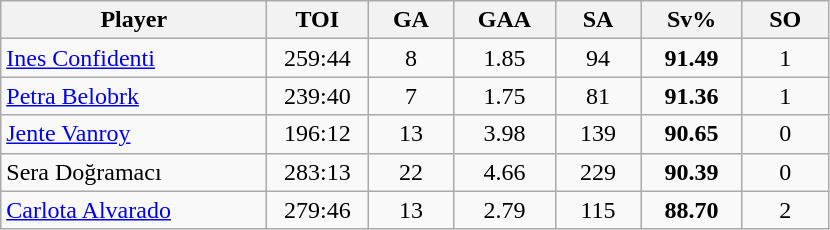<table class="wikitable sortable" style="text-align:center;">
<tr>
<th style="width:170px;">Player</th>
<th style="width:60px;">TOI</th>
<th style="width:50px;">GA</th>
<th style="width:60px;">GAA</th>
<th style="width:50px;">SA</th>
<th style="width:60px;">Sv%</th>
<th style="width:50px;">SO</th>
</tr>
<tr>
<td style="text-align:left;"> <a href='#'>Ines Confidenti</a></td>
<td>259:44</td>
<td>8</td>
<td>1.85</td>
<td>94</td>
<td><strong>91.49</strong></td>
<td>1</td>
</tr>
<tr>
<td style="text-align:left;"> <a href='#'>Petra Belobrk</a></td>
<td>239:40</td>
<td>7</td>
<td>1.75</td>
<td>81</td>
<td><strong>91.36</strong></td>
<td>1</td>
</tr>
<tr>
<td style="text-align:left;"> <a href='#'>Jente Vanroy</a></td>
<td>196:12</td>
<td>13</td>
<td>3.98</td>
<td>139</td>
<td><strong>90.65</strong></td>
<td>0</td>
</tr>
<tr>
<td style="text-align:left;"> Sera Doğramacı</td>
<td>283:13</td>
<td>22</td>
<td>4.66</td>
<td>229</td>
<td><strong>90.39</strong></td>
<td>0</td>
</tr>
<tr>
<td style="text-align:left;"> <a href='#'>Carlota Alvarado</a></td>
<td>279:46</td>
<td>13</td>
<td>2.79</td>
<td>115</td>
<td><strong>88.70</strong></td>
<td>2</td>
</tr>
</table>
